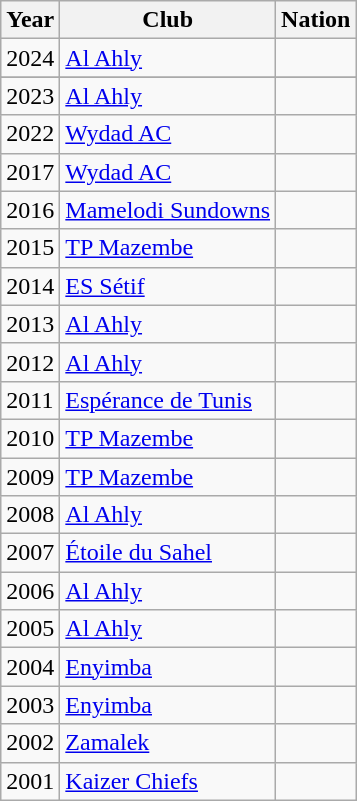<table class="wikitable">
<tr>
<th>Year</th>
<th>Club</th>
<th>Nation</th>
</tr>
<tr>
<td>2024</td>
<td><a href='#'>Al Ahly</a></td>
<td></td>
</tr>
<tr>
</tr>
<tr>
<td>2023</td>
<td><a href='#'>Al Ahly</a></td>
<td></td>
</tr>
<tr>
<td>2022</td>
<td><a href='#'>Wydad AC</a></td>
<td></td>
</tr>
<tr>
<td>2017</td>
<td><a href='#'>Wydad AC</a></td>
<td></td>
</tr>
<tr>
<td>2016</td>
<td><a href='#'>Mamelodi Sundowns</a></td>
<td></td>
</tr>
<tr>
<td>2015</td>
<td><a href='#'>TP Mazembe</a></td>
<td></td>
</tr>
<tr>
<td>2014</td>
<td><a href='#'>ES Sétif</a></td>
<td></td>
</tr>
<tr>
<td>2013</td>
<td><a href='#'>Al Ahly</a></td>
<td></td>
</tr>
<tr>
<td>2012</td>
<td><a href='#'>Al Ahly</a></td>
<td></td>
</tr>
<tr>
<td>2011</td>
<td><a href='#'>Espérance de Tunis</a></td>
<td></td>
</tr>
<tr>
<td>2010</td>
<td><a href='#'>TP Mazembe</a></td>
<td></td>
</tr>
<tr>
<td>2009</td>
<td><a href='#'>TP Mazembe</a></td>
<td></td>
</tr>
<tr>
<td>2008</td>
<td><a href='#'>Al Ahly</a></td>
<td></td>
</tr>
<tr>
<td>2007</td>
<td><a href='#'>Étoile du Sahel</a></td>
<td></td>
</tr>
<tr>
<td>2006</td>
<td><a href='#'>Al Ahly</a></td>
<td></td>
</tr>
<tr>
<td>2005</td>
<td><a href='#'>Al Ahly</a></td>
<td></td>
</tr>
<tr>
<td>2004</td>
<td><a href='#'>Enyimba</a></td>
<td></td>
</tr>
<tr>
<td>2003</td>
<td><a href='#'>Enyimba</a></td>
<td></td>
</tr>
<tr>
<td>2002</td>
<td><a href='#'>Zamalek</a></td>
<td></td>
</tr>
<tr>
<td>2001</td>
<td><a href='#'>Kaizer Chiefs</a></td>
<td></td>
</tr>
</table>
